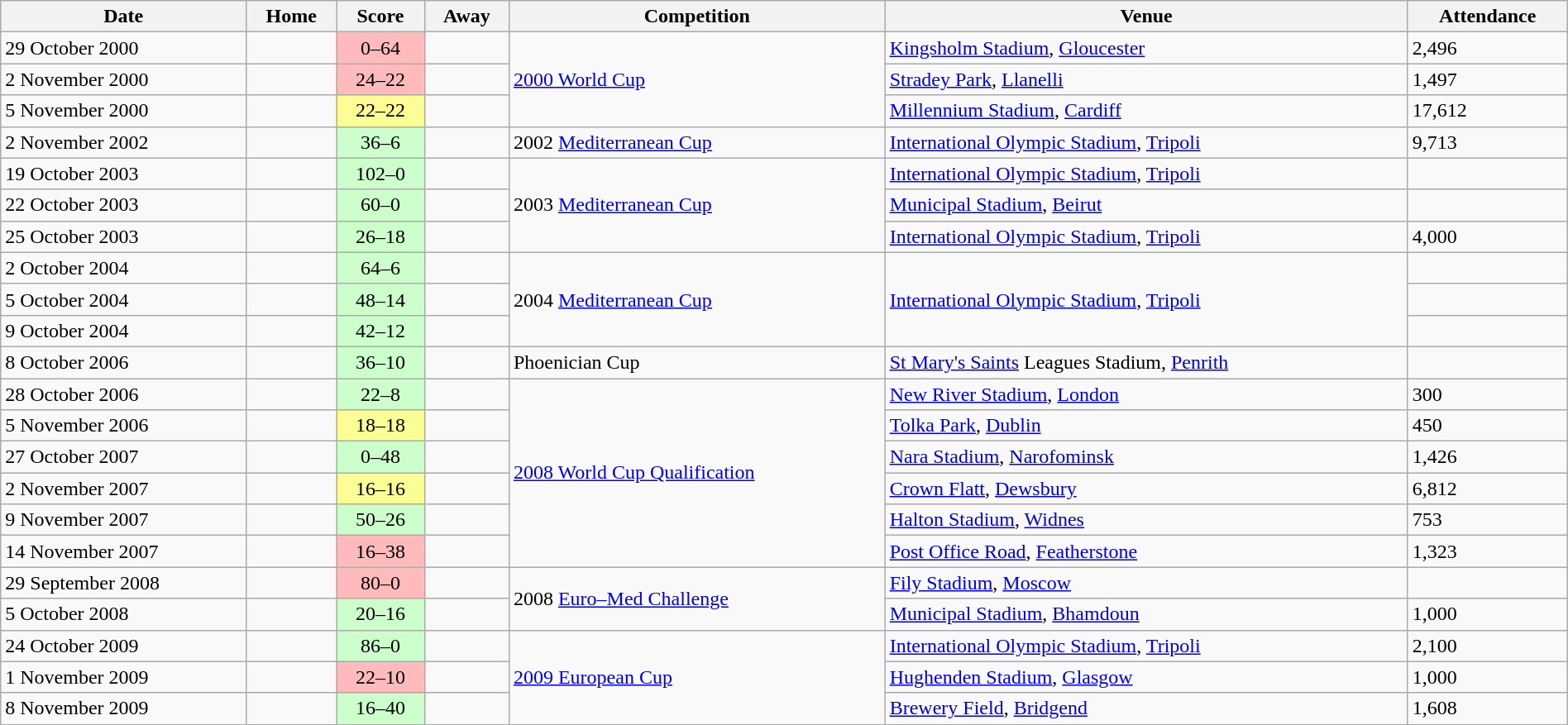<table class="wikitable" width=100%>
<tr bgcolor#bdb76b>
<th>Date</th>
<th>Home</th>
<th>Score</th>
<th>Away</th>
<th>Competition</th>
<th>Venue</th>
<th>Attendance</th>
</tr>
<tr>
<td>29 October 2000</td>
<td></td>
<td style="text-align: center; background: #FFBBBB;">0–64</td>
<td></td>
<td rowspan=3><a href='#'>2000 World Cup</a></td>
<td> <a href='#'>Kingsholm Stadium</a>, <a href='#'>Gloucester</a></td>
<td>2,496</td>
</tr>
<tr>
<td>2 November 2000</td>
<td></td>
<td style="text-align: center; background: #FFBBBB;">24–22</td>
<td></td>
<td> <a href='#'>Stradey Park</a>, <a href='#'>Llanelli</a></td>
<td>1,497</td>
</tr>
<tr>
<td>5 November 2000</td>
<td></td>
<td style="text-align:center; background:#fdfd96;">22–22</td>
<td></td>
<td> <a href='#'>Millennium Stadium</a>, <a href='#'>Cardiff</a></td>
<td>17,612</td>
</tr>
<tr>
<td>2 November 2002</td>
<td></td>
<td style="text-align: center; background: #CCFFCC;">36–6</td>
<td></td>
<td>2002 <a href='#'>Mediterranean Cup</a></td>
<td> <a href='#'>International Olympic Stadium</a>, <a href='#'>Tripoli</a></td>
<td>9,713</td>
</tr>
<tr>
<td>19 October 2003</td>
<td></td>
<td style="text-align: center; background: #CCFFCC;">102–0</td>
<td></td>
<td rowspan=3>2003 <a href='#'>Mediterranean Cup</a></td>
<td> <a href='#'>International Olympic Stadium</a>, <a href='#'>Tripoli</a></td>
<td></td>
</tr>
<tr>
<td>22 October 2003</td>
<td></td>
<td style="text-align: center; background: #CCFFCC;">60–0</td>
<td></td>
<td> <a href='#'>Municipal Stadium</a>, <a href='#'>Beirut</a></td>
<td></td>
</tr>
<tr>
<td>25 October 2003</td>
<td></td>
<td style="text-align: center; background: #CCFFCC;">26–18</td>
<td></td>
<td> <a href='#'>International Olympic Stadium</a>, <a href='#'>Tripoli</a></td>
<td>4,000</td>
</tr>
<tr>
<td>2 October 2004</td>
<td></td>
<td style="text-align: center; background: #CCFFCC;">64–6</td>
<td></td>
<td rowspan=3>2004 <a href='#'>Mediterranean Cup</a></td>
<td rowspan=3> <a href='#'>International Olympic Stadium</a>, <a href='#'>Tripoli</a></td>
<td></td>
</tr>
<tr>
<td>5 October 2004</td>
<td></td>
<td style="text-align: center; background: #CCFFCC;">48–14</td>
<td></td>
<td></td>
</tr>
<tr>
<td>9 October 2004</td>
<td></td>
<td style="text-align: center; background: #CCFFCC;">42–12</td>
<td></td>
<td></td>
</tr>
<tr>
<td>8 October 2006</td>
<td></td>
<td style="text-align: center; background: #CCFFCC;">36–10</td>
<td></td>
<td>Phoenician Cup</td>
<td> <a href='#'>St Mary's Saints</a> Leagues Stadium, <a href='#'>Penrith</a></td>
<td></td>
</tr>
<tr>
<td>28 October 2006</td>
<td></td>
<td style="text-align: center; background: #CCFFCC;">22–8</td>
<td></td>
<td rowspan=6><a href='#'>2008 World Cup Qualification</a></td>
<td> <a href='#'>New River Stadium</a>, <a href='#'>London</a></td>
<td>300</td>
</tr>
<tr>
<td>5 November 2006</td>
<td></td>
<td style="text-align:center; background:#fdfd96;">18–18</td>
<td></td>
<td> <a href='#'>Tolka Park</a>, <a href='#'>Dublin</a></td>
<td>450</td>
</tr>
<tr>
<td>27 October 2007</td>
<td></td>
<td style="text-align: center; background: #CCFFCC;">0–48</td>
<td></td>
<td> <a href='#'>Nara Stadium</a>, <a href='#'>Narofominsk</a></td>
<td>1,426</td>
</tr>
<tr>
<td>2 November 2007</td>
<td></td>
<td style="text-align:center; background:#fdfd96;">16–16</td>
<td></td>
<td> <a href='#'>Crown Flatt</a>, <a href='#'>Dewsbury</a></td>
<td>6,812</td>
</tr>
<tr>
<td>9 November 2007</td>
<td></td>
<td style="text-align: center; background: #CCFFCC;">50–26</td>
<td></td>
<td> <a href='#'>Halton Stadium</a>, <a href='#'>Widnes</a></td>
<td>753</td>
</tr>
<tr>
<td>14 November 2007</td>
<td></td>
<td style="text-align: center; background: #FFBBBB;">16–38</td>
<td></td>
<td> <a href='#'>Post Office Road</a>, <a href='#'>Featherstone</a></td>
<td>1,323</td>
</tr>
<tr>
<td>29 September 2008</td>
<td></td>
<td style="text-align: center; background: #FFBBBB;">80–0</td>
<td></td>
<td rowspan=2>2008 <a href='#'>Euro–Med Challenge</a></td>
<td> <a href='#'>Fily Stadium</a>, <a href='#'>Moscow</a></td>
<td></td>
</tr>
<tr>
<td>5 October 2008</td>
<td></td>
<td style="text-align: center; background: #CCFFCC;">20–16</td>
<td></td>
<td> <a href='#'>Municipal Stadium</a>, <a href='#'>Bhamdoun</a></td>
<td>1,000</td>
</tr>
<tr>
<td>24 October 2009</td>
<td></td>
<td style="text-align: center; background: #CCFFCC;">86–0</td>
<td></td>
<td rowspan=3><a href='#'>2009 European Cup</a></td>
<td> <a href='#'>International Olympic Stadium</a>, <a href='#'>Tripoli</a></td>
<td>2,100</td>
</tr>
<tr>
<td>1 November 2009</td>
<td></td>
<td style="text-align: center; background: #FFBBBB;">22–10</td>
<td></td>
<td> <a href='#'>Hughenden Stadium</a>, <a href='#'>Glasgow</a></td>
<td>1,000</td>
</tr>
<tr>
<td>8 November 2009</td>
<td></td>
<td style="text-align: center; background: #CCFFCC;">16–40</td>
<td></td>
<td> <a href='#'>Brewery Field</a>, <a href='#'>Bridgend</a></td>
<td>1,608</td>
</tr>
</table>
